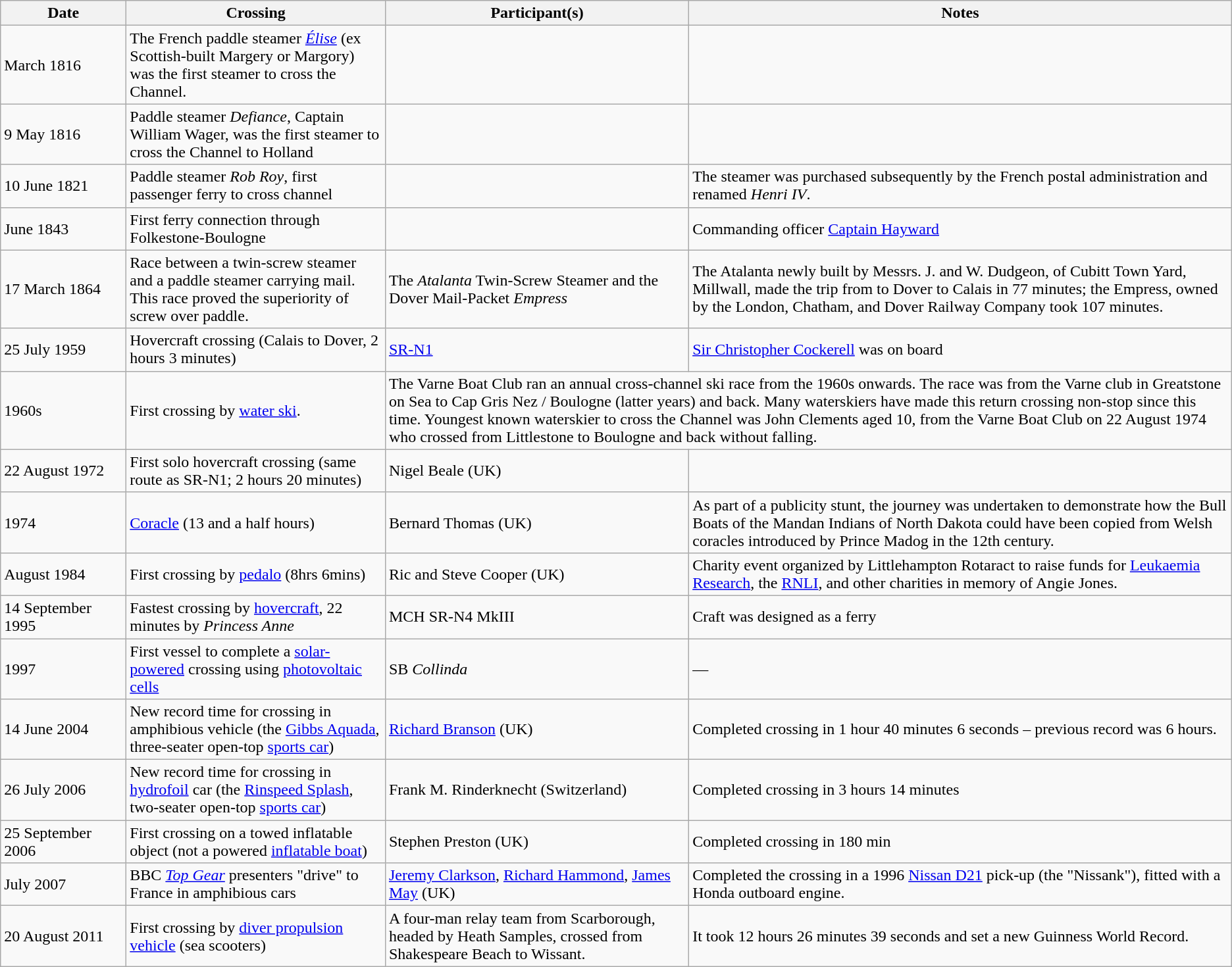<table class="wikitable">
<tr>
<th width=120>Date</th>
<th>Crossing</th>
<th>Participant(s)</th>
<th>Notes</th>
</tr>
<tr>
<td>March 1816</td>
<td>The French paddle steamer <em><a href='#'>Élise</a></em> (ex Scottish-built Margery or Margory) was the first steamer to cross the Channel.</td>
<td></td>
<td></td>
</tr>
<tr>
<td>9 May 1816</td>
<td>Paddle steamer <em>Defiance</em>, Captain William Wager, was the first steamer to cross the Channel to Holland</td>
<td></td>
<td></td>
</tr>
<tr>
<td>10 June 1821</td>
<td>Paddle steamer <em>Rob Roy</em>, first passenger ferry to cross channel</td>
<td></td>
<td>The steamer was purchased subsequently by the French postal administration and renamed <em>Henri IV</em>.</td>
</tr>
<tr>
<td>June 1843</td>
<td>First ferry connection through Folkestone-Boulogne</td>
<td></td>
<td>Commanding officer <a href='#'>Captain Hayward</a></td>
</tr>
<tr>
<td>17 March 1864</td>
<td>Race between a twin-screw steamer and a paddle steamer carrying mail. This race proved the superiority of screw over paddle.</td>
<td>The <em>Atalanta</em> Twin-Screw Steamer and the Dover Mail-Packet <em>Empress</em></td>
<td>The Atalanta newly built by Messrs. J. and W. Dudgeon, of Cubitt Town Yard, Millwall, made the trip from to Dover to Calais in 77 minutes; the Empress, owned by the London, Chatham, and Dover Railway Company took 107 minutes.</td>
</tr>
<tr>
<td>25 July 1959</td>
<td>Hovercraft crossing (Calais to Dover, 2 hours 3 minutes)</td>
<td><a href='#'>SR-N1</a></td>
<td><a href='#'>Sir Christopher Cockerell</a> was on board</td>
</tr>
<tr>
<td>1960s</td>
<td>First crossing by <a href='#'>water ski</a>.</td>
<td colspan="2">The Varne Boat Club ran an annual cross-channel ski race from the 1960s onwards. The race was from the Varne club in Greatstone on Sea to Cap Gris Nez / Boulogne (latter years) and back. Many waterskiers have made this return crossing non-stop since this time. Youngest known waterskier to cross the Channel was John Clements aged 10, from the Varne Boat Club on 22 August 1974 who crossed from Littlestone to Boulogne and back without falling.</td>
</tr>
<tr>
<td>22 August 1972</td>
<td>First solo hovercraft crossing (same route as SR-N1; 2 hours 20 minutes)</td>
<td>Nigel Beale (UK)</td>
<td></td>
</tr>
<tr>
<td>1974</td>
<td><a href='#'>Coracle</a> (13 and a half hours)</td>
<td>Bernard Thomas (UK)</td>
<td>As part of a publicity stunt, the journey was undertaken to demonstrate how the Bull Boats of the Mandan Indians of North Dakota could have been copied from Welsh coracles introduced by Prince Madog in the 12th century.</td>
</tr>
<tr>
<td>August 1984</td>
<td>First crossing by <a href='#'>pedalo</a> (8hrs 6mins)</td>
<td>Ric and Steve Cooper (UK)</td>
<td>Charity event organized by Littlehampton Rotaract to raise funds for <a href='#'>Leukaemia Research</a>, the <a href='#'>RNLI</a>, and other charities in memory of Angie Jones.</td>
</tr>
<tr>
<td>14 September 1995</td>
<td>Fastest crossing by <a href='#'>hovercraft</a>, 22 minutes by <em>Princess Anne</em></td>
<td>MCH SR-N4 MkIII</td>
<td>Craft was designed as a ferry</td>
</tr>
<tr>
<td>1997</td>
<td>First vessel to complete a <a href='#'>solar-powered</a> crossing using <a href='#'>photovoltaic cells</a></td>
<td>SB <em>Collinda</em></td>
<td>—</td>
</tr>
<tr>
<td>14 June 2004</td>
<td>New record time for crossing in amphibious vehicle (the <a href='#'>Gibbs Aquada</a>, three-seater open-top <a href='#'>sports car</a>)</td>
<td><a href='#'>Richard Branson</a> (UK)</td>
<td>Completed crossing in 1 hour 40 minutes 6 seconds – previous record was 6 hours.</td>
</tr>
<tr>
<td>26 July 2006</td>
<td>New record time for crossing in <a href='#'>hydrofoil</a> car (the <a href='#'>Rinspeed Splash</a>, two-seater open-top <a href='#'>sports car</a>)</td>
<td>Frank M. Rinderknecht (Switzerland)</td>
<td>Completed crossing in 3 hours 14 minutes</td>
</tr>
<tr>
<td>25 September 2006</td>
<td>First crossing on a towed inflatable object (not a powered <a href='#'>inflatable boat</a>)</td>
<td>Stephen Preston (UK)</td>
<td>Completed crossing in 180 min</td>
</tr>
<tr>
<td>July 2007</td>
<td>BBC <em><a href='#'>Top Gear</a></em> presenters "drive" to France in amphibious cars</td>
<td><a href='#'>Jeremy Clarkson</a>, <a href='#'>Richard Hammond</a>, <a href='#'>James May</a> (UK)</td>
<td>Completed the crossing in a 1996 <a href='#'>Nissan D21</a> pick-up (the "Nissank"), fitted with a Honda outboard engine.</td>
</tr>
<tr>
<td>20 August 2011</td>
<td>First crossing by <a href='#'>diver propulsion vehicle</a> (sea scooters)</td>
<td>A four-man relay team from Scarborough, headed by Heath Samples, crossed from Shakespeare Beach to Wissant.</td>
<td>It took 12 hours 26 minutes 39 seconds and set a new Guinness World Record.</td>
</tr>
</table>
